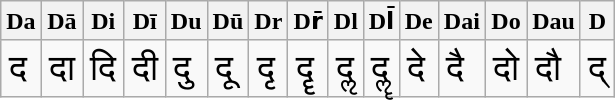<table class="wikitable">
<tr>
<th>Da</th>
<th>Dā</th>
<th>Di</th>
<th>Dī</th>
<th>Du</th>
<th>Dū</th>
<th>Dr</th>
<th>Dr̄</th>
<th>Dl</th>
<th>Dl̄</th>
<th>De</th>
<th>Dai</th>
<th>Do</th>
<th>Dau</th>
<th>D</th>
</tr>
<tr style="font-size: 150%;">
<td>द</td>
<td>दा</td>
<td>दि</td>
<td>दी</td>
<td>दु</td>
<td>दू</td>
<td>दृ</td>
<td>दॄ</td>
<td>दॢ</td>
<td>दॣ</td>
<td>दे</td>
<td>दै</td>
<td>दो</td>
<td>दौ</td>
<td>द्</td>
</tr>
</table>
